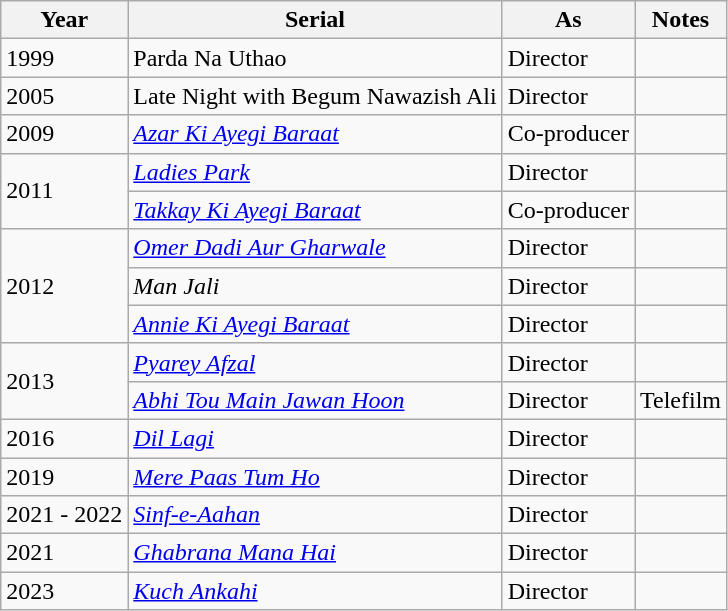<table class="wikitable">
<tr>
<th>Year</th>
<th>Serial</th>
<th>As</th>
<th>Notes</th>
</tr>
<tr>
<td>1999</td>
<td>Parda Na Uthao</td>
<td>Director</td>
<td></td>
</tr>
<tr>
<td>2005</td>
<td>Late Night with Begum Nawazish Ali</td>
<td>Director</td>
<td></td>
</tr>
<tr>
<td>2009</td>
<td><em><a href='#'>Azar Ki Ayegi Baraat</a></em></td>
<td>Co-producer</td>
<td></td>
</tr>
<tr>
<td rowspan="2">2011</td>
<td><em><a href='#'>Ladies Park</a></em></td>
<td>Director</td>
<td></td>
</tr>
<tr>
<td><em><a href='#'>Takkay Ki Ayegi Baraat</a></em></td>
<td>Co-producer</td>
<td></td>
</tr>
<tr>
<td rowspan="3">2012</td>
<td><em><a href='#'>Omer Dadi Aur Gharwale</a></em></td>
<td>Director</td>
<td></td>
</tr>
<tr>
<td><em>Man Jali</em></td>
<td>Director</td>
<td></td>
</tr>
<tr>
<td><em><a href='#'>Annie Ki Ayegi Baraat</a></em></td>
<td>Director</td>
<td></td>
</tr>
<tr>
<td rowspan="2">2013</td>
<td><em><a href='#'>Pyarey Afzal</a></em></td>
<td>Director</td>
<td></td>
</tr>
<tr>
<td><em><a href='#'>Abhi Tou Main Jawan Hoon</a></em></td>
<td>Director</td>
<td>Telefilm</td>
</tr>
<tr>
<td>2016</td>
<td><em><a href='#'>Dil Lagi</a></em></td>
<td>Director</td>
<td></td>
</tr>
<tr>
<td>2019</td>
<td><em><a href='#'>Mere Paas Tum Ho</a></em></td>
<td>Director</td>
<td></td>
</tr>
<tr>
<td>2021 - 2022</td>
<td><em><a href='#'>Sinf-e-Aahan</a></em></td>
<td>Director</td>
<td></td>
</tr>
<tr>
<td>2021</td>
<td><em><a href='#'>Ghabrana Mana Hai</a></em></td>
<td>Director</td>
<td></td>
</tr>
<tr>
<td>2023</td>
<td><em><a href='#'>Kuch Ankahi</a></em></td>
<td>Director</td>
<td></td>
</tr>
</table>
